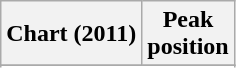<table class="wikitable sortable plainrowheaders" style="text-align:center">
<tr>
<th scope="col">Chart (2011)</th>
<th scope="col">Peak<br> position</th>
</tr>
<tr>
</tr>
<tr>
</tr>
<tr>
</tr>
</table>
